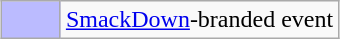<table class="wikitable" style="margin: auto">
<tr>
<td style="background:#BBF; width:2em"></td>
<td><a href='#'>SmackDown</a>-branded event</td>
</tr>
</table>
